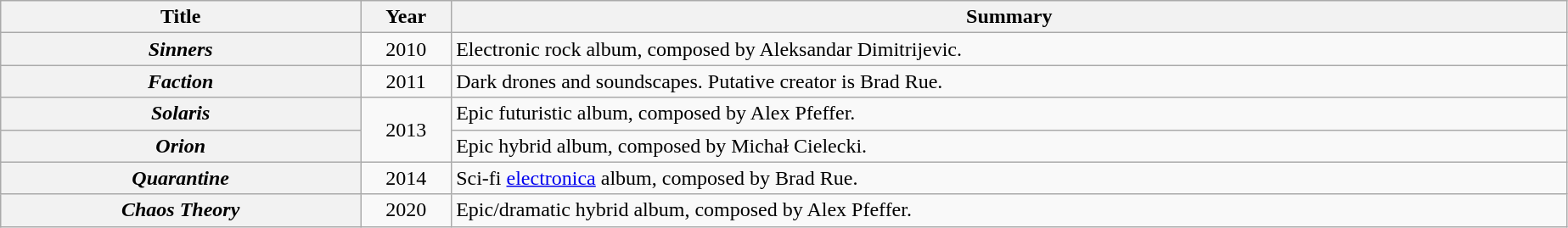<table class="wikitable plainrowheaders" style="text-align:center;">
<tr>
<th scope="col" style="width:17.2em;">Title</th>
<th scope="col" style="width:4em;">Year</th>
<th scope="col" style="width:54.3em;">Summary</th>
</tr>
<tr>
<th scope="row"><em>Sinners</em></th>
<td>2010</td>
<td style="text-align:left;">Electronic rock album, composed by Aleksandar Dimitrijevic.</td>
</tr>
<tr>
<th scope="row"><em>Faction</em></th>
<td>2011</td>
<td style="text-align:left;">Dark drones and soundscapes. Putative creator is Brad Rue.</td>
</tr>
<tr>
<th scope="row"><em>Solaris</em></th>
<td rowspan="2">2013</td>
<td style="text-align:left;">Epic futuristic album, composed by Alex Pfeffer.</td>
</tr>
<tr>
<th scope="row"><em>Orion</em></th>
<td style="text-align:left;">Epic hybrid album, composed by Michał Cielecki.</td>
</tr>
<tr>
<th scope="row"><em>Quarantine</em></th>
<td>2014</td>
<td style="text-align:left;">Sci-fi <a href='#'>electronica</a> album, composed by Brad Rue.</td>
</tr>
<tr>
<th scope="row"><em>Chaos Theory</em></th>
<td>2020</td>
<td style="text-align:left;">Epic/dramatic hybrid album, composed by Alex Pfeffer.</td>
</tr>
</table>
